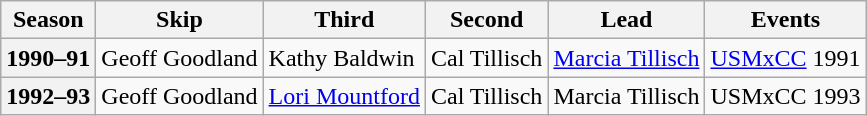<table class="wikitable">
<tr>
<th scope="col">Season</th>
<th scope="col">Skip</th>
<th scope="col">Third</th>
<th scope="col">Second</th>
<th scope="col">Lead</th>
<th scope="col">Events</th>
</tr>
<tr>
<th scope="row">1990–91</th>
<td>Geoff Goodland</td>
<td>Kathy Baldwin</td>
<td>Cal Tillisch</td>
<td><a href='#'>Marcia Tillisch</a></td>
<td><a href='#'>USMxCC</a> 1991 </td>
</tr>
<tr>
<th scope="row">1992–93</th>
<td>Geoff Goodland</td>
<td><a href='#'>Lori Mountford</a></td>
<td>Cal Tillisch</td>
<td>Marcia Tillisch</td>
<td>USMxCC 1993 </td>
</tr>
</table>
